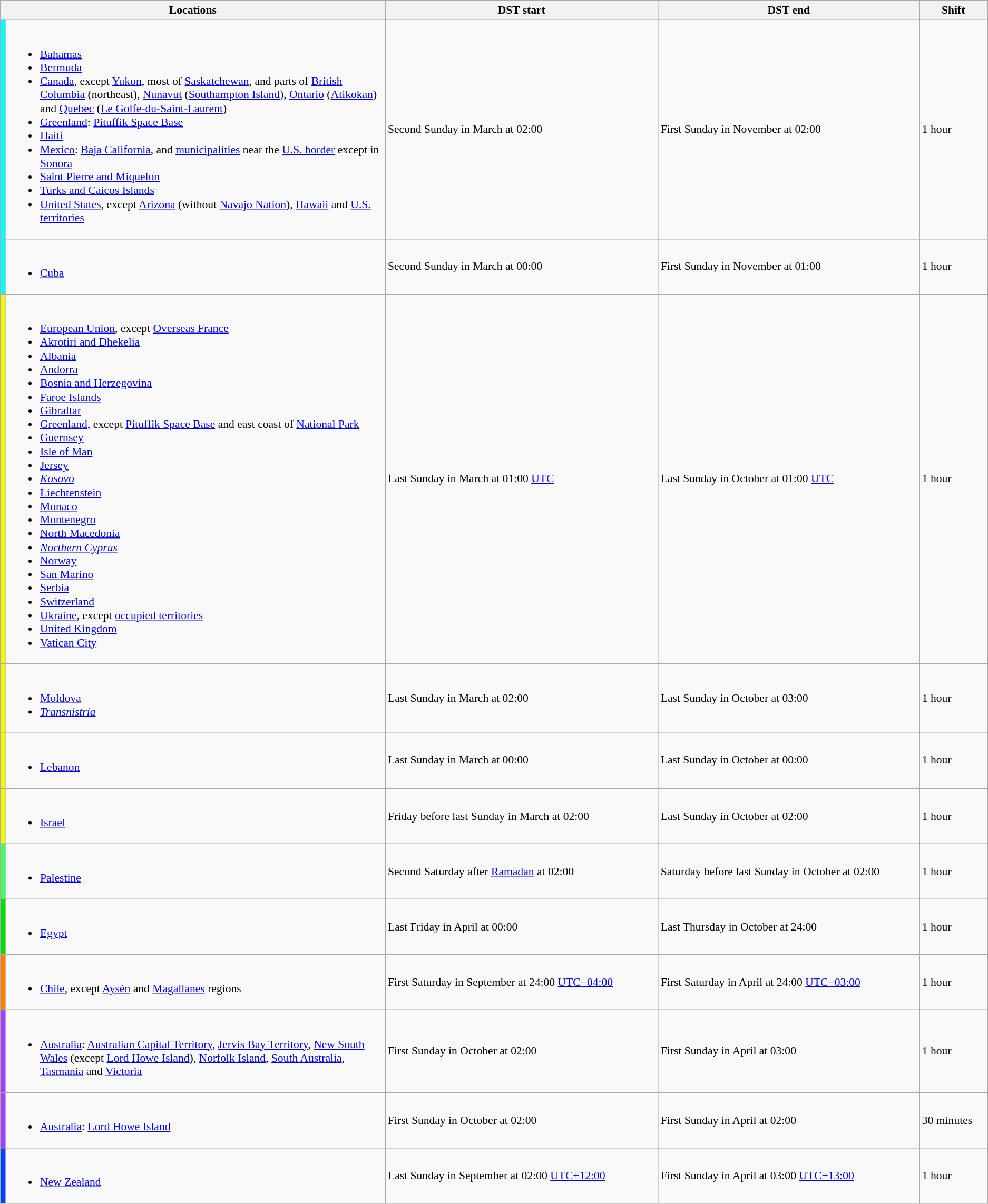<table class="wikitable sortable" style="font-size:90%; line-height:1.2">
<tr>
<th colspan=2 style=min-width:10em>Locations</th>
<th>DST start</th>
<th>DST end</th>
<th>Shift</th>
</tr>
<tr>
<td style=background:#00FFFF></td>
<td><div><br><ul><li><a href='#'>Bahamas</a></li><li><a href='#'>Bermuda</a></li><li><a href='#'>Canada</a>, except <a href='#'>Yukon</a>, most of <a href='#'>Saskatchewan</a>, and parts of <a href='#'>British Columbia</a> (northeast), <a href='#'>Nunavut</a> (<a href='#'>Southampton Island</a>), <a href='#'>Ontario</a> (<a href='#'>Atikokan</a>) and <a href='#'>Quebec</a> (<a href='#'>Le Golfe-du-Saint-Laurent</a>)</li><li><a href='#'>Greenland</a>: <a href='#'>Pituffik Space Base</a></li><li><a href='#'>Haiti</a></li><li><a href='#'>Mexico</a>: <a href='#'>Baja California</a>, and <a href='#'>municipalities</a> near the <a href='#'>U.S. border</a> except in <a href='#'>Sonora</a></li><li><a href='#'>Saint Pierre and Miquelon</a></li><li><a href='#'>Turks and Caicos Islands</a></li><li><a href='#'>United States</a>, except <a href='#'>Arizona</a> (without <a href='#'>Navajo Nation</a>), <a href='#'>Hawaii</a> and <a href='#'>U.S. territories</a></li></ul></div></td>
<td data-sort-value=030805>Second Sunday in March at 02:00</td>
<td data-sort-value=110104>First Sunday in November at 02:00</td>
<td data-sort-value=1>1 hour</td>
</tr>
<tr>
<td style=background:#00FFFF></td>
<td><br><ul><li><a href='#'>Cuba</a></li></ul></td>
<td data-sort-value=030805>Second Sunday in March at 00:00</td>
<td data-sort-value=110105>First Sunday in November at 01:00</td>
<td data-sort-value=1>1 hour</td>
</tr>
<tr>
<td style=background:#F8F800></td>
<td><div><br><ul><li><a href='#'>European Union</a>, except <a href='#'>Overseas France</a></li><li><a href='#'>Akrotiri and Dhekelia</a></li><li><a href='#'>Albania</a></li><li><a href='#'>Andorra</a></li><li><a href='#'>Bosnia and Herzegovina</a></li><li><a href='#'>Faroe Islands</a></li><li><a href='#'>Gibraltar</a></li><li><a href='#'>Greenland</a>, except <a href='#'>Pituffik Space Base</a> and east coast of <a href='#'>National Park</a></li><li><a href='#'>Guernsey</a></li><li><a href='#'>Isle of Man</a></li><li><a href='#'>Jersey</a></li><li><em><a href='#'>Kosovo</a></em></li><li><a href='#'>Liechtenstein</a></li><li><a href='#'>Monaco</a></li><li><a href='#'>Montenegro</a></li><li><a href='#'>North Macedonia</a></li><li><em><a href='#'>Northern Cyprus</a></em></li><li><a href='#'>Norway</a></li><li><a href='#'>San Marino</a></li><li><a href='#'>Serbia</a></li><li><a href='#'>Switzerland</a></li><li><a href='#'>Ukraine</a>, except <a href='#'>occupied territories</a></li><li><a href='#'>United Kingdom</a></li><li><a href='#'>Vatican City</a></li></ul></div></td>
<td data-sort-value=032501>Last Sunday in March at 01:00 <a href='#'>UTC</a></td>
<td data-sort-value=102501>Last Sunday in October at 01:00 <a href='#'>UTC</a></td>
<td data-sort-value=1>1 hour</td>
</tr>
<tr>
<td style=background:#F8F800></td>
<td><div><br><ul><li><a href='#'>Moldova</a></li><li><em><a href='#'>Transnistria</a></em></li></ul></div></td>
<td data-sort-value=032500>Last Sunday in March at 02:00</td>
<td data-sort-value=102500>Last Sunday in October at 03:00</td>
<td data-sort-value=1>1 hour</td>
</tr>
<tr>
<td style=background:#F8F800></td>
<td><br><ul><li><a href='#'>Lebanon</a></li></ul></td>
<td data-sort-value=032422>Last Sunday in March at 00:00</td>
<td data-sort-value=102421>Last Sunday in October at 00:00</td>
<td data-sort-value=1>1 hour</td>
</tr>
<tr>
<td style=background:#F8F800></td>
<td><br><ul><li><a href='#'>Israel</a></li></ul></td>
<td data-sort-value=032300>Friday before last Sunday in March at 02:00</td>
<td data-sort-value=102423>Last Sunday in October at 02:00</td>
<td data-sort-value=1>1 hour</td>
</tr>
<tr>
<td style=background:#40FF60></td>
<td><br><ul><li><a href='#'>Palestine</a></li></ul></td>
<td data-sort-value=041200>Second Saturday after <a href='#'>Ramadan</a> at 02:00</td>
<td style=width:22.5em data-sort-value=102323>Saturday before last Sunday in October at 02:00</td>
<td data-sort-value=1>1 hour</td>
</tr>
<tr>
<td style=background:#00E000></td>
<td><br><ul><li><a href='#'>Egypt</a></li></ul></td>
<td data-sort-value=042322>Last Friday in April at 00:00</td>
<td data-sort-value=102521>Last Thursday in October at 24:00</td>
<td data-sort-value=1>1 hour</td>
</tr>
<tr>
<td style=background:#FF8000></td>
<td><br><ul><li><a href='#'>Chile</a>, except <a href='#'>Aysén</a> and <a href='#'>Magallanes</a> regions</li></ul></td>
<td style=width:23.5em data-sort-value=090204>First Saturday in September at 24:00 <a href='#'>UTC−04:00</a></td>
<td data-sort-value=040203>First Saturday in April at 24:00 <a href='#'>UTC−03:00</a></td>
<td data-sort-value=1>1 hour</td>
</tr>
<tr>
<td style=background:#A040FF></td>
<td><br><ul><li><a href='#'>Australia</a>: <a href='#'>Australian Capital Territory</a>, <a href='#'>Jervis Bay Territory</a>, <a href='#'>New South Wales</a> (except <a href='#'>Lord Howe Island</a>), <a href='#'>Norfolk Island</a>, <a href='#'>South Australia</a>, <a href='#'>Tasmania</a> and <a href='#'>Victoria</a></li></ul></td>
<td data-sort-value=093015>First Sunday in October at 02:00</td>
<td data-sort-value=033115>First Sunday in April at 03:00</td>
<td data-sort-value=1>1 hour</td>
</tr>
<tr>
<td style=background:#A040FF></td>
<td><br><ul><li><a href='#'>Australia</a>: <a href='#'>Lord Howe Island</a></li></ul></td>
<td data-sort-value=093015.5>First Sunday in October at 02:00</td>
<td data-sort-value=033115>First Sunday in April at 02:00</td>
<td style=width:5.5em data-sort-value=0.5>30 minutes</td>
</tr>
<tr>
<td style=background:#0040FF></td>
<td><br><ul><li><a href='#'>New Zealand</a></li></ul></td>
<td data-sort-value=092314>Last Sunday in September at 02:00 <a href='#'>UTC+12:00</a></td>
<td data-sort-value=033114>First Sunday in April at 03:00 <a href='#'>UTC+13:00</a></td>
<td data-sort-value=1>1 hour</td>
</tr>
</table>
